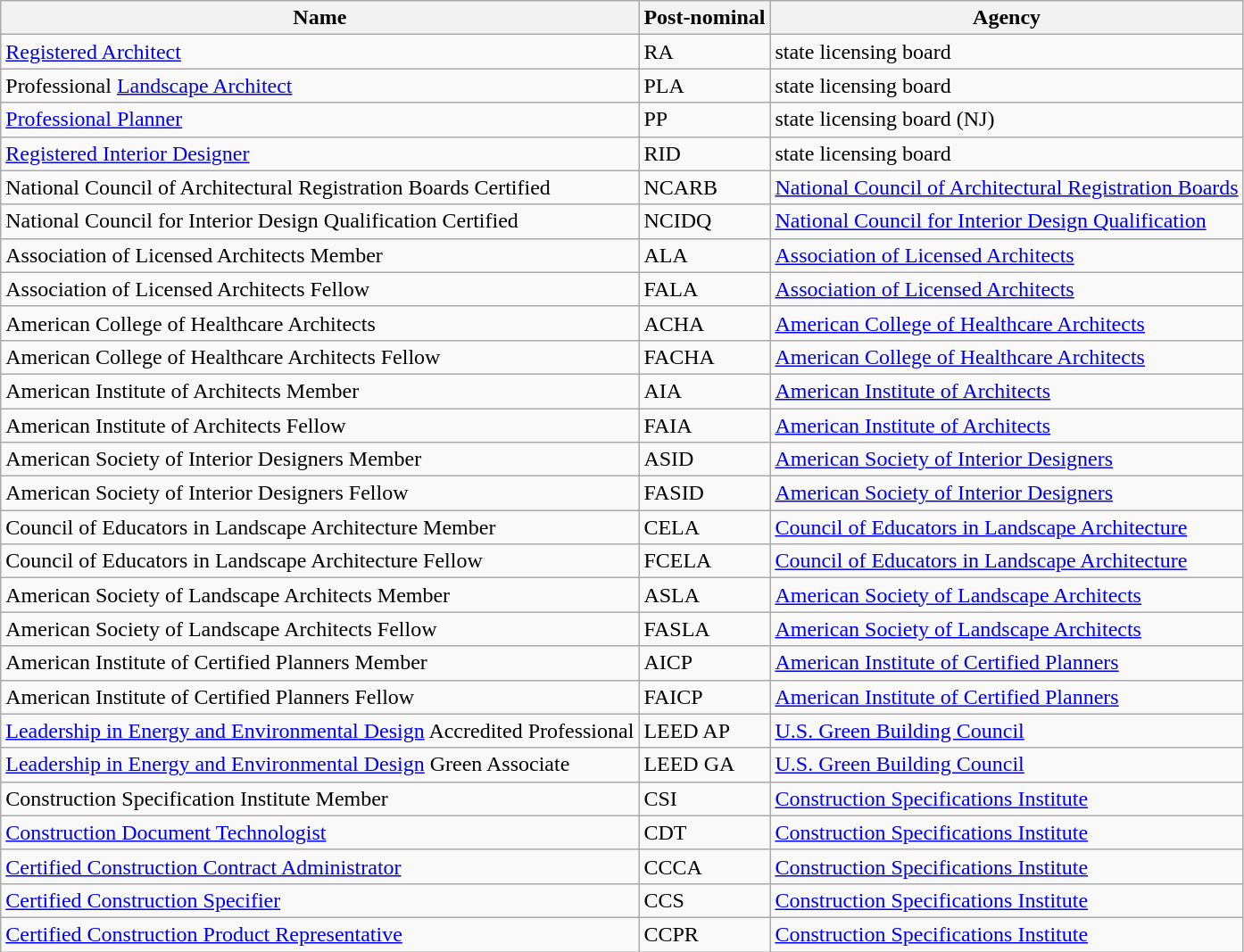<table class="wikitable sortable">
<tr>
<th>Name</th>
<th>Post-nominal</th>
<th>Agency</th>
</tr>
<tr>
<td><a href='#'>Registered Architect</a></td>
<td>RA</td>
<td>state licensing board</td>
</tr>
<tr>
<td>Professional <a href='#'>Landscape Architect</a></td>
<td>PLA</td>
<td>state licensing board</td>
</tr>
<tr>
<td><a href='#'>Professional Planner</a></td>
<td>PP</td>
<td>state licensing board (NJ)</td>
</tr>
<tr>
<td><a href='#'>Registered Interior Designer</a></td>
<td>RID</td>
<td>state licensing board</td>
</tr>
<tr>
<td>National Council of Architectural Registration Boards Certified</td>
<td>NCARB</td>
<td><a href='#'>National Council of Architectural Registration Boards</a></td>
</tr>
<tr>
<td>National Council for Interior Design Qualification Certified</td>
<td>NCIDQ</td>
<td><a href='#'>National Council for Interior Design Qualification</a></td>
</tr>
<tr>
<td>Association of Licensed Architects Member</td>
<td>ALA</td>
<td><a href='#'>Association of Licensed Architects</a></td>
</tr>
<tr>
<td>Association of Licensed Architects Fellow</td>
<td>FALA</td>
<td><a href='#'>Association of Licensed Architects</a></td>
</tr>
<tr>
<td>American College of Healthcare Architects</td>
<td>ACHA</td>
<td><a href='#'>American College of Healthcare Architects</a></td>
</tr>
<tr>
<td>American College of Healthcare Architects Fellow</td>
<td>FACHA</td>
<td><a href='#'>American College of Healthcare Architects</a></td>
</tr>
<tr>
<td>American Institute of Architects Member</td>
<td>AIA</td>
<td><a href='#'>American Institute of Architects</a></td>
</tr>
<tr>
<td>American Institute of Architects Fellow</td>
<td>FAIA</td>
<td><a href='#'>American Institute of Architects</a></td>
</tr>
<tr>
<td>American Society of Interior Designers Member</td>
<td>ASID</td>
<td><a href='#'>American Society of Interior Designers</a></td>
</tr>
<tr>
<td>American Society of Interior Designers Fellow</td>
<td>FASID</td>
<td><a href='#'>American Society of Interior Designers</a></td>
</tr>
<tr>
<td>Council of Educators in Landscape Architecture Member</td>
<td>CELA</td>
<td><a href='#'>Council of Educators in Landscape Architecture</a></td>
</tr>
<tr>
<td>Council of Educators in Landscape Architecture Fellow</td>
<td>FCELA</td>
<td><a href='#'>Council of Educators in Landscape Architecture</a></td>
</tr>
<tr>
<td>American Society of Landscape Architects Member</td>
<td>ASLA</td>
<td><a href='#'>American Society of Landscape Architects</a></td>
</tr>
<tr>
<td>American Society of Landscape Architects Fellow</td>
<td>FASLA</td>
<td><a href='#'>American Society of Landscape Architects</a></td>
</tr>
<tr>
<td>American Institute of Certified Planners Member</td>
<td>AICP</td>
<td><a href='#'>American Institute of Certified Planners</a></td>
</tr>
<tr>
<td>American Institute of Certified Planners Fellow</td>
<td>FAICP</td>
<td><a href='#'>American Institute of Certified Planners</a></td>
</tr>
<tr>
<td><a href='#'>Leadership in Energy and Environmental Design</a> Accredited Professional</td>
<td>LEED AP</td>
<td><a href='#'>U.S. Green Building Council</a></td>
</tr>
<tr>
<td><a href='#'>Leadership in Energy and Environmental Design</a> Green Associate</td>
<td>LEED GA</td>
<td><a href='#'>U.S. Green Building Council</a></td>
</tr>
<tr>
<td>Construction Specification Institute Member</td>
<td>CSI</td>
<td><a href='#'>Construction Specifications Institute</a></td>
</tr>
<tr>
<td><a href='#'>Construction Document Technologist</a></td>
<td>CDT</td>
<td><a href='#'>Construction Specifications Institute</a></td>
</tr>
<tr>
<td><a href='#'>Certified Construction Contract Administrator</a></td>
<td>CCCA</td>
<td><a href='#'>Construction Specifications Institute</a></td>
</tr>
<tr>
<td><a href='#'>Certified Construction Specifier</a></td>
<td>CCS</td>
<td><a href='#'>Construction Specifications Institute</a></td>
</tr>
<tr>
<td><a href='#'>Certified Construction Product Representative</a></td>
<td>CCPR</td>
<td><a href='#'>Construction Specifications Institute</a></td>
</tr>
</table>
